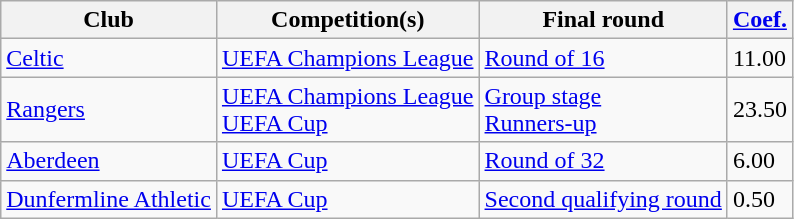<table class="wikitable">
<tr>
<th>Club</th>
<th>Competition(s)</th>
<th>Final round</th>
<th><a href='#'>Coef.</a></th>
</tr>
<tr>
<td><a href='#'>Celtic</a></td>
<td><a href='#'>UEFA Champions League</a></td>
<td><a href='#'>Round of 16</a></td>
<td>11.00</td>
</tr>
<tr>
<td><a href='#'>Rangers</a></td>
<td><a href='#'>UEFA Champions League</a><br><a href='#'>UEFA Cup</a></td>
<td><a href='#'>Group stage</a><br><a href='#'>Runners-up</a></td>
<td>23.50</td>
</tr>
<tr>
<td><a href='#'>Aberdeen</a></td>
<td><a href='#'>UEFA Cup</a></td>
<td><a href='#'>Round of 32</a></td>
<td>6.00</td>
</tr>
<tr>
<td><a href='#'>Dunfermline Athletic</a></td>
<td><a href='#'>UEFA Cup</a></td>
<td><a href='#'>Second qualifying round</a></td>
<td>0.50</td>
</tr>
</table>
